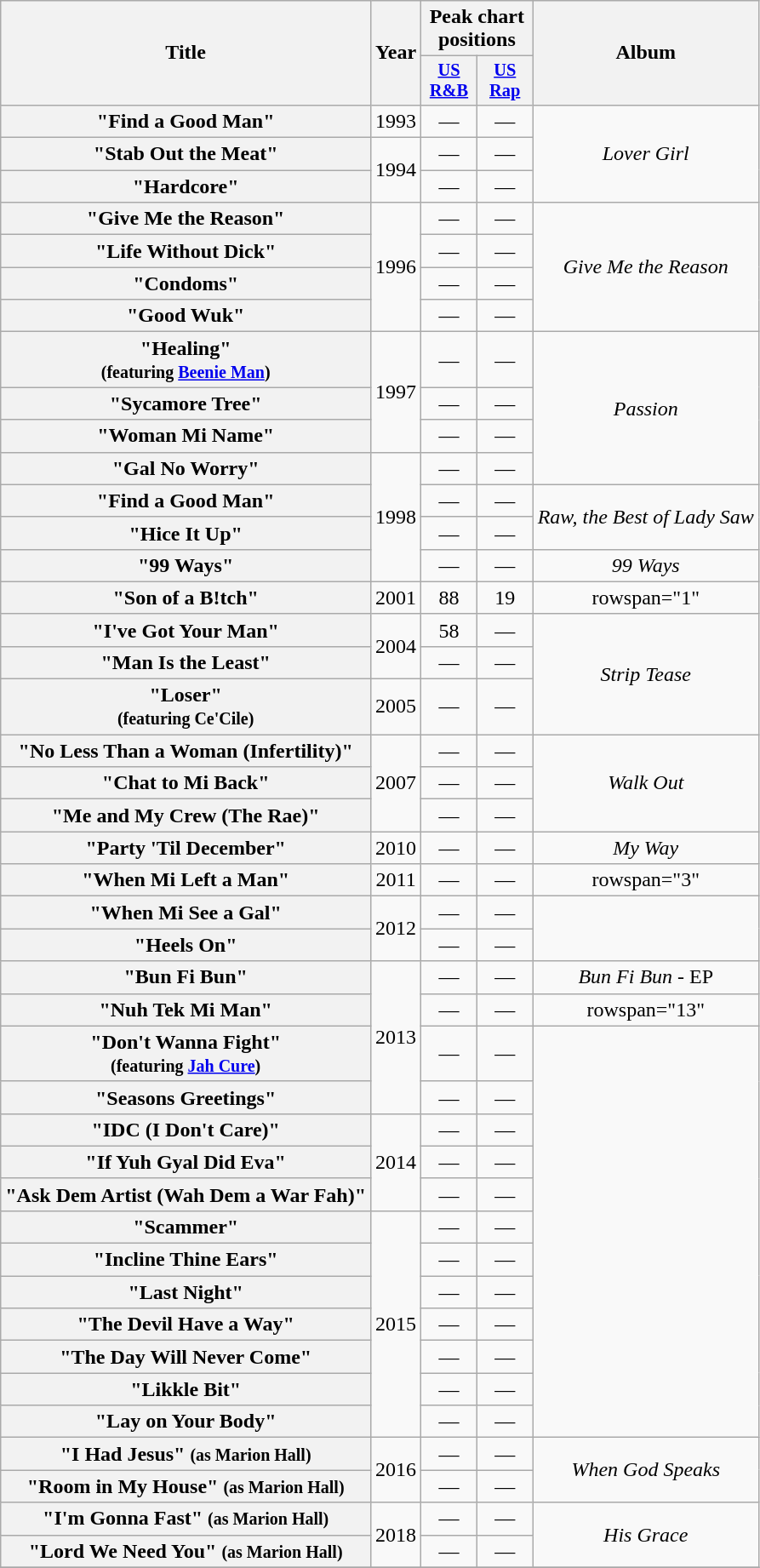<table class="wikitable plainrowheaders" style="text-align: center;" border="1">
<tr>
<th rowspan="2">Title</th>
<th rowspan="2">Year</th>
<th colspan="2">Peak chart positions</th>
<th rowspan="2">Album</th>
</tr>
<tr>
<th scope="col" style="width:2.75em;font-size:85%;"><a href='#'>US<br>R&B</a><br></th>
<th scope="col" style="width:2.75em;font-size:85%;"><a href='#'>US<br>Rap</a><br></th>
</tr>
<tr>
<th scope="row">"Find a Good Man"</th>
<td rowspan="1">1993</td>
<td>—</td>
<td>—</td>
<td rowspan="3"><em>Lover Girl</em></td>
</tr>
<tr>
<th scope="row">"Stab Out the Meat"</th>
<td rowspan="2">1994</td>
<td>—</td>
<td>—</td>
</tr>
<tr>
<th scope="row">"Hardcore"</th>
<td>—</td>
<td>—</td>
</tr>
<tr>
<th scope="row">"Give Me the Reason"</th>
<td rowspan="4">1996</td>
<td>—</td>
<td>—</td>
<td rowspan="4"><em>Give Me the Reason</em></td>
</tr>
<tr>
<th scope="row">"Life Without Dick"</th>
<td>—</td>
<td>—</td>
</tr>
<tr>
<th scope="row">"Condoms"</th>
<td>—</td>
<td>—</td>
</tr>
<tr>
<th scope="row">"Good Wuk"</th>
<td>—</td>
<td>—</td>
</tr>
<tr>
<th scope="row">"Healing"<br><small>(featuring <a href='#'>Beenie Man</a>)</small></th>
<td rowspan="3">1997</td>
<td>—</td>
<td>—</td>
<td rowspan="4"><em>Passion</em></td>
</tr>
<tr>
<th scope="row">"Sycamore Tree"</th>
<td>—</td>
<td>—</td>
</tr>
<tr>
<th scope="row">"Woman Mi Name"</th>
<td>—</td>
<td>—</td>
</tr>
<tr>
<th scope="row">"Gal No Worry"</th>
<td rowspan="4">1998</td>
<td>—</td>
<td>—</td>
</tr>
<tr>
<th scope="row">"Find a Good Man"</th>
<td>—</td>
<td>—</td>
<td rowspan="2"><em>Raw, the Best of Lady Saw</em></td>
</tr>
<tr>
<th scope="row">"Hice It Up"</th>
<td>—</td>
<td>—</td>
</tr>
<tr>
<th scope="row">"99 Ways"</th>
<td>—</td>
<td>—</td>
<td rowspan="1"><em>99 Ways</em></td>
</tr>
<tr>
<th scope="row">"Son of a B!tch"</th>
<td rowspan="1">2001</td>
<td>88</td>
<td>19</td>
<td>rowspan="1" </td>
</tr>
<tr>
<th scope="row">"I've Got Your Man"</th>
<td rowspan="2">2004</td>
<td>58</td>
<td>—</td>
<td rowspan="3"><em>Strip Tease</em></td>
</tr>
<tr>
<th scope="row">"Man Is the Least"</th>
<td>—</td>
<td>—</td>
</tr>
<tr>
<th scope="row">"Loser"<br><small>(featuring Ce'Cile)</small></th>
<td rowspan="1">2005</td>
<td>—</td>
<td>—</td>
</tr>
<tr>
<th scope="row">"No Less Than a Woman (Infertility)"</th>
<td rowspan="3">2007</td>
<td>—</td>
<td>—</td>
<td rowspan="3"><em>Walk Out</em></td>
</tr>
<tr>
<th scope="row">"Chat to Mi Back"</th>
<td>—</td>
<td>—</td>
</tr>
<tr>
<th scope="row">"Me and My Crew (The Rae)"</th>
<td>—</td>
<td>—</td>
</tr>
<tr>
<th scope="row">"Party 'Til December"</th>
<td rowspan="1">2010</td>
<td>—</td>
<td>—</td>
<td rowspan="1"><em>My Way</em></td>
</tr>
<tr>
<th scope="row">"When Mi Left a Man"</th>
<td rowspan="1">2011</td>
<td>—</td>
<td>—</td>
<td>rowspan="3" </td>
</tr>
<tr>
<th scope="row">"When Mi See a Gal"</th>
<td rowspan="2">2012</td>
<td>—</td>
<td>—</td>
</tr>
<tr>
<th scope="row">"Heels On"</th>
<td>—</td>
<td>—</td>
</tr>
<tr>
<th scope="row">"Bun Fi Bun"</th>
<td rowspan="4">2013</td>
<td>—</td>
<td>—</td>
<td rowspan="1"><em>Bun Fi Bun</em> - EP</td>
</tr>
<tr>
<th scope="row">"Nuh Tek Mi Man"</th>
<td>—</td>
<td>—</td>
<td>rowspan="13" </td>
</tr>
<tr>
<th scope="row">"Don't Wanna Fight"<br><small>(featuring <a href='#'>Jah Cure</a>)</small></th>
<td>—</td>
<td>—</td>
</tr>
<tr>
<th scope="row">"Seasons Greetings"</th>
<td>—</td>
<td>—</td>
</tr>
<tr>
<th scope="row">"IDC (I Don't Care)"</th>
<td rowspan="3">2014</td>
<td>—</td>
<td>—</td>
</tr>
<tr>
<th scope="row">"If Yuh Gyal Did Eva"</th>
<td>—</td>
<td>—</td>
</tr>
<tr>
<th scope="row">"Ask Dem Artist (Wah Dem a War Fah)"</th>
<td>—</td>
<td>—</td>
</tr>
<tr>
<th scope="row">"Scammer"</th>
<td rowspan="7">2015</td>
<td>—</td>
<td>—</td>
</tr>
<tr>
<th scope="row">"Incline Thine Ears"</th>
<td>—</td>
<td>—</td>
</tr>
<tr>
<th scope="row">"Last Night"</th>
<td>—</td>
<td>—</td>
</tr>
<tr>
<th scope="row">"The Devil Have a Way"</th>
<td>—</td>
<td>—</td>
</tr>
<tr>
<th scope="row">"The Day Will Never Come"</th>
<td>—</td>
<td>—</td>
</tr>
<tr>
<th scope="row">"Likkle Bit"</th>
<td>—</td>
<td>—</td>
</tr>
<tr>
<th scope="row">"Lay on Your Body"</th>
<td>—</td>
<td>—</td>
</tr>
<tr>
<th scope="row">"I Had Jesus" <small>(as Marion Hall)</small></th>
<td rowspan="2">2016</td>
<td>—</td>
<td>—</td>
<td rowspan="2"><em>When God Speaks</em></td>
</tr>
<tr>
<th scope="row">"Room in My House" <small>(as Marion Hall)</small></th>
<td>—</td>
<td>—</td>
</tr>
<tr>
<th scope="row">"I'm Gonna Fast" <small>(as Marion Hall)</small></th>
<td rowspan="2">2018</td>
<td>—</td>
<td>—</td>
<td rowspan="2"><em>His Grace</em></td>
</tr>
<tr>
<th scope="row">"Lord We Need You" <small>(as Marion Hall)</small></th>
<td>—</td>
<td>—</td>
</tr>
<tr>
</tr>
</table>
